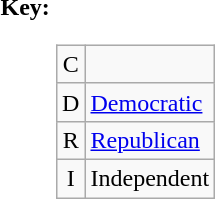<table>
<tr valign=top>
<th>Key:</th>
<td><br><table class=wikitable>
<tr>
<td align=center >C</td>
<td><a href='#'></a></td>
</tr>
<tr>
<td align=center >D</td>
<td><a href='#'>Democratic</a></td>
</tr>
<tr>
<td align=center >R</td>
<td><a href='#'>Republican</a></td>
</tr>
<tr>
<td align=center >I</td>
<td>Independent</td>
</tr>
</table>
</td>
</tr>
</table>
